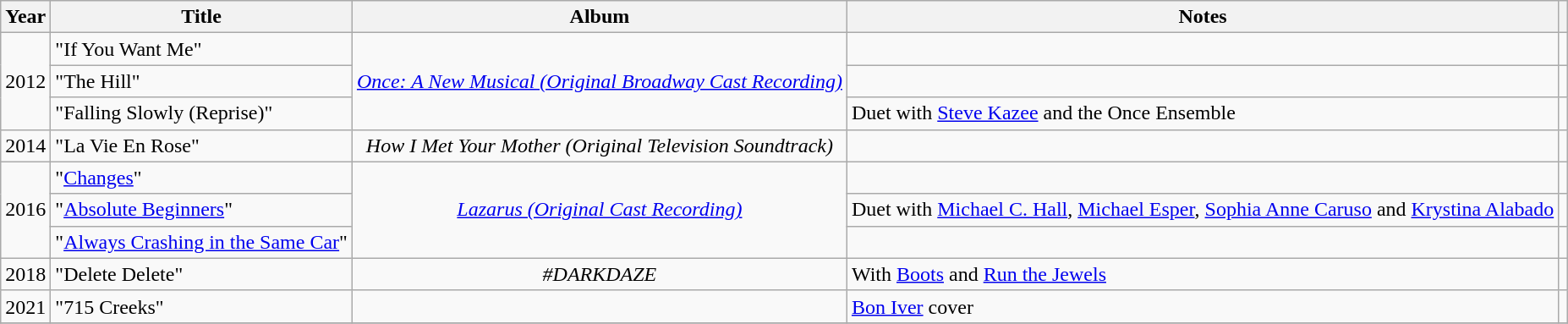<table class="wikitable sortable">
<tr>
<th>Year</th>
<th>Title</th>
<th>Album</th>
<th>Notes</th>
<th class="unsortable"></th>
</tr>
<tr>
<td rowspan="3">2012</td>
<td>"If You Want Me"</td>
<td rowspan="3" style="text-align:center"><em><a href='#'>Once: A New Musical (Original Broadway Cast Recording)</a></em></td>
<td></td>
<td></td>
</tr>
<tr>
<td>"The Hill"</td>
<td></td>
<td></td>
</tr>
<tr>
<td>"Falling Slowly (Reprise)"</td>
<td>Duet with <a href='#'>Steve Kazee</a> and the Once Ensemble</td>
<td></td>
</tr>
<tr>
<td>2014</td>
<td>"La Vie En Rose"</td>
<td style="text-align:center"><em>How I Met Your Mother (Original Television Soundtrack)</em></td>
<td></td>
<td></td>
</tr>
<tr>
<td rowspan="3">2016</td>
<td>"<a href='#'>Changes</a>"</td>
<td rowspan="3" style="text-align:center"><em><a href='#'>Lazarus (Original Cast Recording)</a></em></td>
<td></td>
<td></td>
</tr>
<tr>
<td>"<a href='#'>Absolute Beginners</a>"</td>
<td>Duet with <a href='#'>Michael C. Hall</a>, <a href='#'>Michael Esper</a>, <a href='#'>Sophia Anne Caruso</a> and <a href='#'>Krystina Alabado</a></td>
<td></td>
</tr>
<tr>
<td>"<a href='#'>Always Crashing in the Same Car</a>"</td>
<td></td>
<td></td>
</tr>
<tr>
<td>2018</td>
<td>"Delete Delete"</td>
<td style="text-align:center"><em>#DARKDAZE</em></td>
<td>With <a href='#'>Boots</a> and <a href='#'>Run the Jewels</a></td>
<td></td>
</tr>
<tr>
<td>2021</td>
<td>"715 Creeks"</td>
<td></td>
<td><a href='#'>Bon Iver</a> cover</td>
<td></td>
</tr>
<tr>
</tr>
</table>
